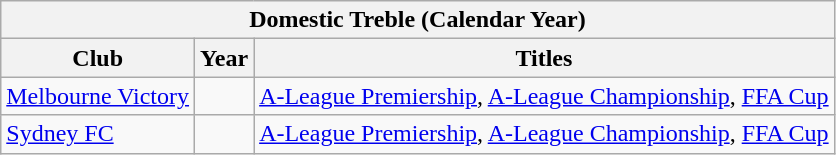<table class="wikitable">
<tr>
<th colspan="3">Domestic Treble (Calendar Year)</th>
</tr>
<tr>
<th>Club</th>
<th>Year</th>
<th>Titles</th>
</tr>
<tr>
<td><a href='#'>Melbourne Victory</a></td>
<td></td>
<td><a href='#'>A-League Premiership</a>, <a href='#'>A-League Championship</a>, <a href='#'>FFA Cup</a></td>
</tr>
<tr>
<td><a href='#'>Sydney FC</a></td>
<td></td>
<td><a href='#'>A-League Premiership</a>, <a href='#'>A-League Championship</a>, <a href='#'>FFA Cup</a></td>
</tr>
</table>
